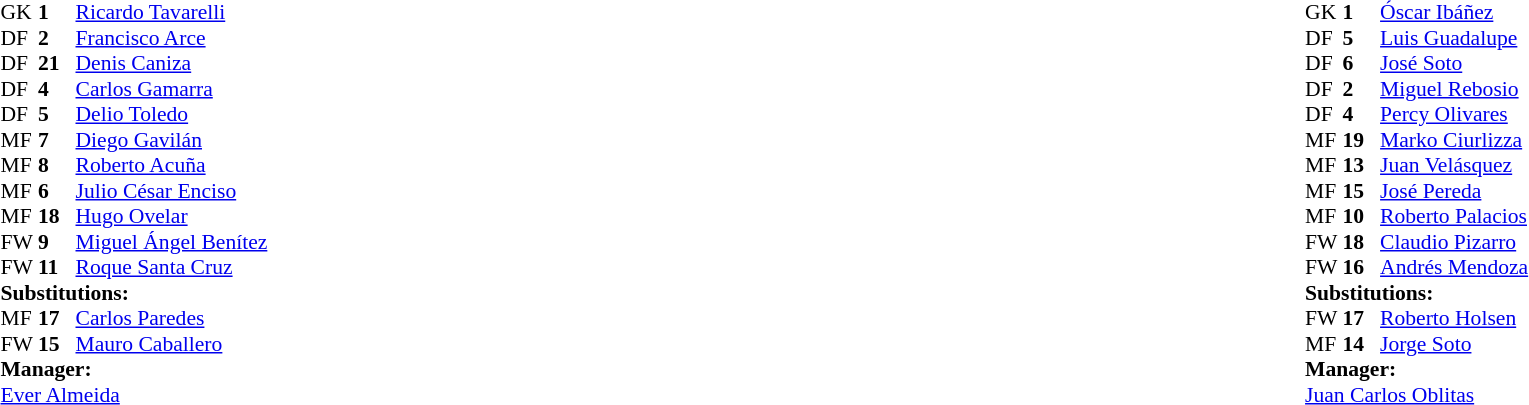<table width="100%">
<tr>
<td valign="top" width="50%"><br><table style="font-size: 90%" cellspacing="0" cellpadding="0">
<tr>
<th width=25></th>
<th width=25></th>
</tr>
<tr>
<td>GK</td>
<td><strong>1</strong></td>
<td><a href='#'>Ricardo Tavarelli</a></td>
</tr>
<tr>
<td>DF</td>
<td><strong>2</strong></td>
<td><a href='#'>Francisco Arce</a></td>
<td></td>
</tr>
<tr>
<td>DF</td>
<td><strong>21</strong></td>
<td><a href='#'>Denis Caniza</a></td>
</tr>
<tr>
<td>DF</td>
<td><strong>4</strong></td>
<td><a href='#'>Carlos Gamarra</a></td>
</tr>
<tr>
<td>DF</td>
<td><strong>5</strong></td>
<td><a href='#'>Delio Toledo</a></td>
</tr>
<tr>
<td>MF</td>
<td><strong>7</strong></td>
<td><a href='#'>Diego Gavilán</a></td>
<td></td>
</tr>
<tr>
<td>MF</td>
<td><strong>8</strong></td>
<td><a href='#'>Roberto Acuña</a></td>
</tr>
<tr>
<td>MF</td>
<td><strong>6</strong></td>
<td><a href='#'>Julio César Enciso</a></td>
</tr>
<tr>
<td>MF</td>
<td><strong>18</strong></td>
<td><a href='#'>Hugo Ovelar</a></td>
<td></td>
<td></td>
</tr>
<tr>
<td>FW</td>
<td><strong>9</strong></td>
<td><a href='#'>Miguel Ángel Benítez</a></td>
<td></td>
<td></td>
</tr>
<tr>
<td>FW</td>
<td><strong>11</strong></td>
<td><a href='#'>Roque Santa Cruz</a></td>
</tr>
<tr>
<td colspan=3><strong>Substitutions:</strong></td>
</tr>
<tr>
<td>MF</td>
<td><strong>17</strong></td>
<td><a href='#'>Carlos Paredes</a></td>
<td></td>
<td></td>
</tr>
<tr>
<td>FW</td>
<td><strong>15</strong></td>
<td><a href='#'>Mauro Caballero</a></td>
<td></td>
<td></td>
</tr>
<tr>
<td colspan=3><strong>Manager:</strong></td>
</tr>
<tr>
<td colspan=3><a href='#'>Ever Almeida</a></td>
</tr>
</table>
</td>
<td valign="top"></td>
<td valign="top" width="50%"><br><table style="font-size: 90%" cellspacing="0" cellpadding="0" align="center">
<tr>
<th width=25></th>
<th width=25></th>
</tr>
<tr>
<td>GK</td>
<td><strong>1</strong></td>
<td><a href='#'>Óscar Ibáñez</a></td>
</tr>
<tr>
<td>DF</td>
<td><strong>5</strong></td>
<td><a href='#'>Luis Guadalupe</a></td>
<td></td>
</tr>
<tr>
<td>DF</td>
<td><strong>6</strong></td>
<td><a href='#'>José Soto</a></td>
</tr>
<tr>
<td>DF</td>
<td><strong>2</strong></td>
<td><a href='#'>Miguel Rebosio</a></td>
</tr>
<tr>
<td>DF</td>
<td><strong>4</strong></td>
<td><a href='#'>Percy Olivares</a></td>
</tr>
<tr>
<td>MF</td>
<td><strong>19</strong></td>
<td><a href='#'>Marko Ciurlizza</a></td>
</tr>
<tr>
<td>MF</td>
<td><strong>13</strong></td>
<td><a href='#'>Juan Velásquez</a></td>
</tr>
<tr>
<td>MF</td>
<td><strong>15</strong></td>
<td><a href='#'>José Pereda</a></td>
<td></td>
<td></td>
</tr>
<tr>
<td>MF</td>
<td><strong>10</strong></td>
<td><a href='#'>Roberto Palacios</a> </td>
<td></td>
<td></td>
</tr>
<tr>
<td>FW</td>
<td><strong>18</strong></td>
<td><a href='#'>Claudio Pizarro</a></td>
</tr>
<tr>
<td>FW</td>
<td><strong>16</strong></td>
<td><a href='#'>Andrés Mendoza</a></td>
</tr>
<tr>
<td colspan=3><strong>Substitutions:</strong></td>
</tr>
<tr>
<td>FW</td>
<td><strong>17</strong></td>
<td><a href='#'>Roberto Holsen</a></td>
<td></td>
<td></td>
</tr>
<tr>
<td>MF</td>
<td><strong>14</strong></td>
<td><a href='#'>Jorge Soto</a></td>
<td></td>
<td></td>
</tr>
<tr>
<td colspan=3><strong>Manager:</strong></td>
</tr>
<tr>
<td colspan=3><a href='#'>Juan Carlos Oblitas</a></td>
</tr>
</table>
</td>
</tr>
</table>
